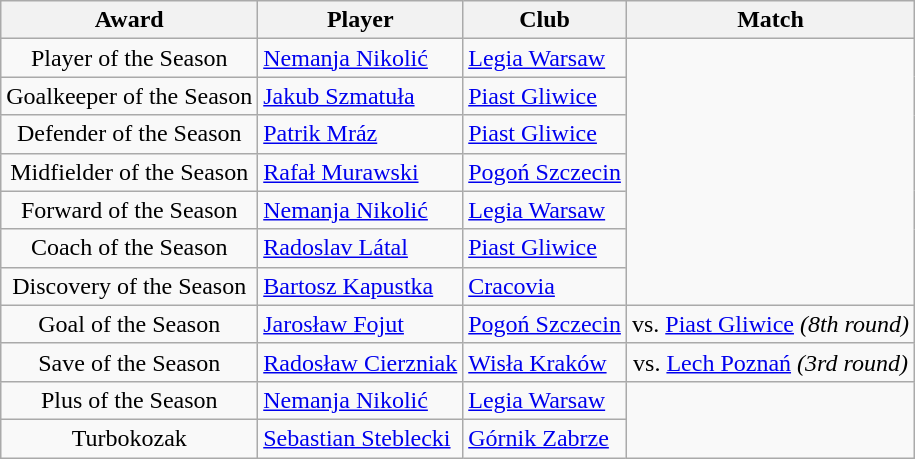<table class="wikitable" style="text-align:center">
<tr>
<th>Award</th>
<th>Player</th>
<th>Club</th>
<th>Match</th>
</tr>
<tr>
<td>Player of the Season</td>
<td align="left"> <a href='#'>Nemanja Nikolić</a></td>
<td align="left"><a href='#'>Legia Warsaw</a></td>
<td rowspan="7"></td>
</tr>
<tr>
<td>Goalkeeper of the Season</td>
<td align="left"> <a href='#'>Jakub Szmatuła</a></td>
<td align="left"><a href='#'>Piast Gliwice</a></td>
</tr>
<tr>
<td>Defender of the Season</td>
<td align="left"> <a href='#'>Patrik Mráz</a></td>
<td align="left"><a href='#'>Piast Gliwice</a></td>
</tr>
<tr>
<td>Midfielder of the Season</td>
<td align="left"> <a href='#'>Rafał Murawski</a></td>
<td align="left"><a href='#'>Pogoń Szczecin</a></td>
</tr>
<tr>
<td>Forward of the Season</td>
<td align="left"> <a href='#'>Nemanja Nikolić</a></td>
<td align="left"><a href='#'>Legia Warsaw</a></td>
</tr>
<tr>
<td>Coach of the Season</td>
<td align="left"> <a href='#'>Radoslav Látal</a></td>
<td align="left"><a href='#'>Piast Gliwice</a></td>
</tr>
<tr>
<td>Discovery of the Season</td>
<td align="left"> <a href='#'>Bartosz Kapustka</a></td>
<td align="left"><a href='#'>Cracovia</a></td>
</tr>
<tr>
<td>Goal of the Season</td>
<td align="left"> <a href='#'>Jarosław Fojut</a></td>
<td align="left"><a href='#'>Pogoń Szczecin</a></td>
<td>vs. <a href='#'>Piast Gliwice</a> <em>(8th round)</em></td>
</tr>
<tr>
<td>Save of the Season</td>
<td align="left"> <a href='#'>Radosław Cierzniak</a></td>
<td align="left"><a href='#'>Wisła Kraków</a></td>
<td>vs. <a href='#'>Lech Poznań</a> <em>(3rd round)</em></td>
</tr>
<tr>
<td>Plus of the Season</td>
<td align="left"> <a href='#'>Nemanja Nikolić</a></td>
<td align="left"><a href='#'>Legia Warsaw</a></td>
<td rowspan="2"></td>
</tr>
<tr>
<td>Turbokozak</td>
<td align="left"> <a href='#'>Sebastian Steblecki</a></td>
<td align="left"><a href='#'>Górnik Zabrze</a></td>
</tr>
</table>
